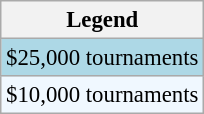<table class="wikitable" style="font-size:95%">
<tr>
<th>Legend</th>
</tr>
<tr style="background:lightblue;">
<td>$25,000 tournaments</td>
</tr>
<tr style="background:#f0f8ff;">
<td>$10,000 tournaments</td>
</tr>
</table>
